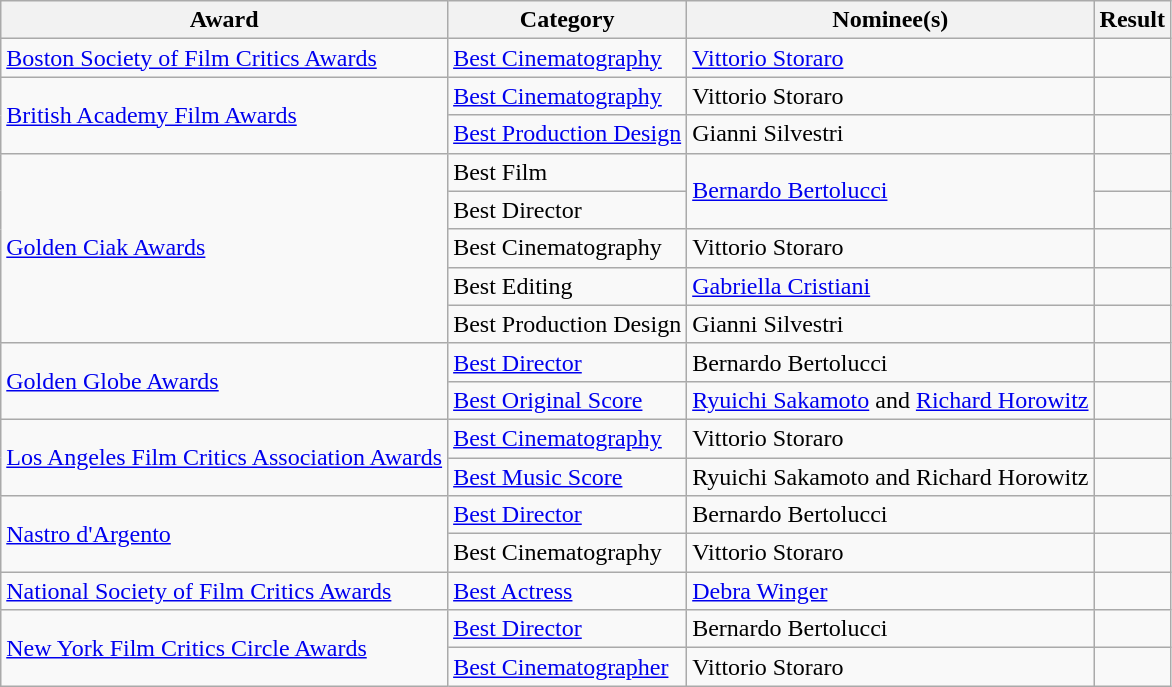<table class="wikitable plainrowheaders">
<tr>
<th>Award</th>
<th>Category</th>
<th>Nominee(s)</th>
<th>Result</th>
</tr>
<tr>
<td><a href='#'>Boston Society of Film Critics Awards</a></td>
<td><a href='#'>Best Cinematography</a></td>
<td><a href='#'>Vittorio Storaro</a> </td>
<td></td>
</tr>
<tr>
<td rowspan="2"><a href='#'>British Academy Film Awards</a></td>
<td><a href='#'>Best Cinematography</a></td>
<td>Vittorio Storaro</td>
<td></td>
</tr>
<tr>
<td><a href='#'>Best Production Design</a></td>
<td>Gianni Silvestri</td>
<td></td>
</tr>
<tr>
<td rowspan="5"><a href='#'>Golden Ciak Awards</a></td>
<td>Best Film</td>
<td rowspan="2"><a href='#'>Bernardo Bertolucci</a></td>
<td></td>
</tr>
<tr>
<td>Best Director</td>
<td></td>
</tr>
<tr>
<td>Best Cinematography</td>
<td>Vittorio Storaro</td>
<td></td>
</tr>
<tr>
<td>Best Editing</td>
<td><a href='#'>Gabriella Cristiani</a></td>
<td></td>
</tr>
<tr>
<td>Best Production Design</td>
<td>Gianni Silvestri</td>
<td></td>
</tr>
<tr>
<td rowspan="2"><a href='#'>Golden Globe Awards</a></td>
<td><a href='#'>Best Director</a></td>
<td>Bernardo Bertolucci</td>
<td></td>
</tr>
<tr>
<td><a href='#'>Best Original Score</a></td>
<td><a href='#'>Ryuichi Sakamoto</a> and <a href='#'>Richard Horowitz</a></td>
<td></td>
</tr>
<tr>
<td rowspan="2"><a href='#'>Los Angeles Film Critics Association Awards</a></td>
<td><a href='#'>Best Cinematography</a></td>
<td>Vittorio Storaro</td>
<td></td>
</tr>
<tr>
<td><a href='#'>Best Music Score</a></td>
<td>Ryuichi Sakamoto and Richard Horowitz</td>
<td></td>
</tr>
<tr>
<td rowspan="2"><a href='#'>Nastro d'Argento</a></td>
<td><a href='#'>Best Director</a></td>
<td>Bernardo Bertolucci</td>
<td></td>
</tr>
<tr>
<td>Best Cinematography</td>
<td>Vittorio Storaro</td>
<td></td>
</tr>
<tr>
<td><a href='#'>National Society of Film Critics Awards</a></td>
<td><a href='#'>Best Actress</a></td>
<td><a href='#'>Debra Winger</a></td>
<td></td>
</tr>
<tr>
<td rowspan="2"><a href='#'>New York Film Critics Circle Awards</a></td>
<td><a href='#'>Best Director</a></td>
<td>Bernardo Bertolucci</td>
<td></td>
</tr>
<tr>
<td><a href='#'>Best Cinematographer</a></td>
<td>Vittorio Storaro</td>
<td></td>
</tr>
</table>
